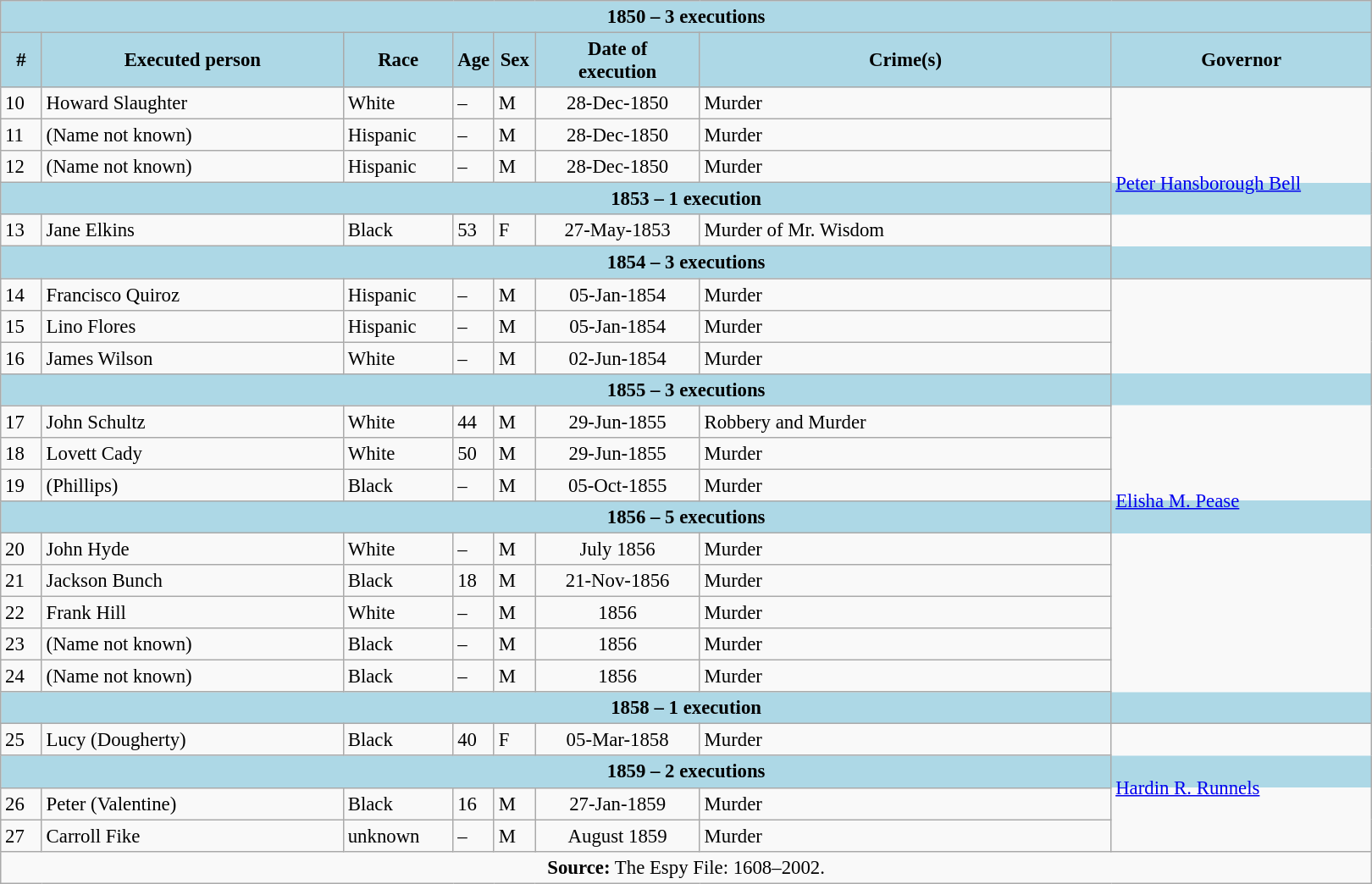<table class="wikitable" style="font-size:95%; ">
<tr>
<th colspan="8" style="background-color:#ADD8E6">1850 – 3 executions</th>
</tr>
<tr>
<th style="background-color:#ADD8E6" width="3%">#</th>
<th style="background-color:#ADD8E6" width="22%">Executed person</th>
<th style="background-color:#ADD8E6" width="8%">Race</th>
<th style="background-color:#ADD8E6" width="3%">Age</th>
<th style="background-color:#ADD8E6" width="3%">Sex</th>
<th style="background-color:#ADD8E6" width="12%">Date of <br>execution</th>
<th style="background-color:#ADD8E6" width="30%">Crime(s)</th>
<th style="background-color:#ADD8E6" width="30%">Governor</th>
</tr>
<tr>
<td>10</td>
<td>Howard Slaughter</td>
<td>White</td>
<td>–</td>
<td>M</td>
<td align=center>28-Dec-1850</td>
<td>Murder</td>
<td Rowspan="6"><a href='#'>Peter Hansborough Bell</a></td>
</tr>
<tr>
<td>11</td>
<td>(Name not known)</td>
<td>Hispanic</td>
<td>–</td>
<td>M</td>
<td align=center>28-Dec-1850</td>
<td>Murder</td>
</tr>
<tr>
<td>12</td>
<td>(Name not known)</td>
<td>Hispanic</td>
<td>–</td>
<td>M</td>
<td align=center>28-Dec-1850</td>
<td>Murder</td>
</tr>
<tr>
<th colspan="8" style="background-color:#ADD8E6">1853 – 1 execution</th>
</tr>
<tr>
<td>13</td>
<td>Jane Elkins</td>
<td>Black</td>
<td>53</td>
<td>F</td>
<td align=center>27-May-1853</td>
<td>Murder of Mr. Wisdom </td>
</tr>
<tr>
<th colspan="8" style="background-color:#ADD8E6">1854 – 3 executions</th>
</tr>
<tr>
<td>14</td>
<td>Francisco Quiroz</td>
<td>Hispanic</td>
<td>–</td>
<td>M</td>
<td align=center>05-Jan-1854</td>
<td>Murder</td>
<td Rowspan ="14"><a href='#'>Elisha M. Pease</a></td>
</tr>
<tr>
<td>15</td>
<td>Lino Flores</td>
<td>Hispanic</td>
<td>–</td>
<td>M</td>
<td align=center>05-Jan-1854</td>
<td>Murder</td>
</tr>
<tr>
<td>16</td>
<td>James Wilson</td>
<td>White</td>
<td>–</td>
<td>M</td>
<td align=center>02-Jun-1854</td>
<td>Murder</td>
</tr>
<tr>
<th colspan="8" style="background-color:#ADD8E6">1855 – 3 executions</th>
</tr>
<tr>
<td>17</td>
<td>John Schultz</td>
<td>White</td>
<td>44</td>
<td>M</td>
<td align=center>29-Jun-1855</td>
<td>Robbery and Murder</td>
</tr>
<tr>
<td>18</td>
<td>Lovett Cady</td>
<td>White</td>
<td>50</td>
<td>M</td>
<td align=center>29-Jun-1855</td>
<td>Murder</td>
</tr>
<tr>
<td>19</td>
<td>(Phillips)</td>
<td>Black</td>
<td>–</td>
<td>M</td>
<td align=center>05-Oct-1855</td>
<td>Murder</td>
</tr>
<tr>
<th colspan="8" style="background-color:#ADD8E6">1856 – 5 executions</th>
</tr>
<tr>
<td>20</td>
<td>John Hyde</td>
<td>White</td>
<td>–</td>
<td>M</td>
<td align=center>July 1856</td>
<td>Murder</td>
</tr>
<tr>
<td>21</td>
<td>Jackson Bunch</td>
<td>Black</td>
<td>18</td>
<td>M</td>
<td align=center>21-Nov-1856</td>
<td>Murder</td>
</tr>
<tr>
<td>22</td>
<td>Frank Hill</td>
<td>White</td>
<td>–</td>
<td>M</td>
<td align=center>1856</td>
<td>Murder</td>
</tr>
<tr>
<td>23</td>
<td>(Name not known)</td>
<td>Black</td>
<td>–</td>
<td>M</td>
<td align=center>1856</td>
<td>Murder</td>
</tr>
<tr>
<td>24</td>
<td>(Name not known)</td>
<td>Black</td>
<td>–</td>
<td>M</td>
<td align=center>1856</td>
<td>Murder</td>
</tr>
<tr>
<th colspan="8" style="background-color:#ADD8E6">1858 – 1 execution</th>
</tr>
<tr>
<td>25</td>
<td>Lucy (Dougherty)</td>
<td>Black</td>
<td>40</td>
<td>F</td>
<td align=center>05-Mar-1858</td>
<td>Murder</td>
<td Rowspan="4"><a href='#'>Hardin R. Runnels</a></td>
</tr>
<tr>
<th colspan="8" style="background-color:#ADD8E6">1859 – 2 executions</th>
</tr>
<tr>
<td>26</td>
<td>Peter (Valentine)</td>
<td>Black</td>
<td>16</td>
<td>M</td>
<td align=center>27-Jan-1859</td>
<td>Murder</td>
</tr>
<tr>
<td>27</td>
<td>Carroll Fike</td>
<td>unknown</td>
<td>–</td>
<td>M</td>
<td align=center>August 1859</td>
<td>Murder</td>
</tr>
<tr>
<td colspan=8 style="text-align:center;"><strong>Source:</strong> The Espy File: 1608–2002.</td>
</tr>
</table>
